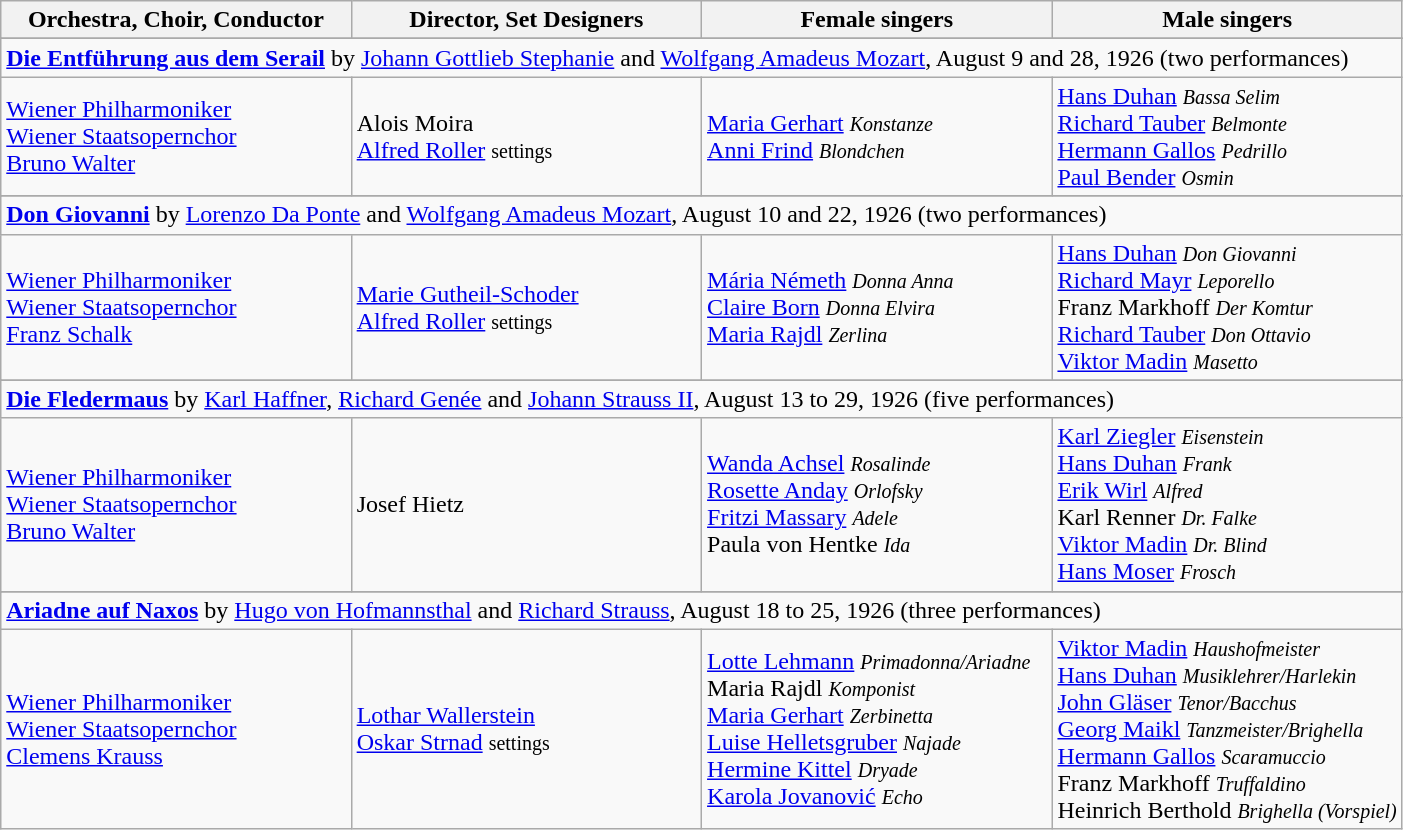<table class="wikitable toptextcells">
<tr class="hintergrundfarbe5">
<th style="width:25%;">Orchestra, Choir, Conductor</th>
<th style="width:25%;">Director, Set Designers</th>
<th style="width:25%;">Female singers</th>
<th style="width:25%;">Male singers</th>
</tr>
<tr>
</tr>
<tr class="hintergrundfarbe8">
<td colspan="9"><strong><a href='#'>Die Entführung aus dem Serail</a></strong> by <a href='#'>Johann Gottlieb Stephanie</a> and <a href='#'>Wolfgang Amadeus Mozart</a>, August 9 and 28, 1926 (two performances)</td>
</tr>
<tr>
<td><a href='#'>Wiener Philharmoniker</a><br><a href='#'>Wiener Staatsopernchor</a><br><a href='#'>Bruno Walter</a></td>
<td>Alois Moira<br><a href='#'>Alfred Roller</a> <small>settings</small></td>
<td><a href='#'>Maria Gerhart</a> <small><em>Konstanze</em></small><br><a href='#'>Anni Frind</a> <small><em>Blondchen</em></small></td>
<td><a href='#'>Hans Duhan</a> <small><em>Bassa Selim</em></small><br><a href='#'>Richard Tauber</a> <small><em>Belmonte</em></small><br><a href='#'>Hermann Gallos</a> <small><em>Pedrillo</em></small><br><a href='#'>Paul Bender</a> <small><em>Osmin</em></small></td>
</tr>
<tr>
</tr>
<tr class="hintergrundfarbe8">
<td colspan="9"><strong><a href='#'>Don Giovanni</a></strong> by <a href='#'>Lorenzo Da Ponte</a> and <a href='#'>Wolfgang Amadeus Mozart</a>, August 10 and 22, 1926 (two performances)</td>
</tr>
<tr>
<td><a href='#'>Wiener Philharmoniker</a><br><a href='#'>Wiener Staatsopernchor</a><br><a href='#'>Franz Schalk</a></td>
<td><a href='#'>Marie Gutheil-Schoder</a><br><a href='#'>Alfred Roller</a> <small>settings</small></td>
<td><a href='#'>Mária Németh</a> <small><em>Donna Anna</em></small><br><a href='#'>Claire Born</a> <small><em>Donna Elvira</em></small><br><a href='#'>Maria Rajdl</a> <small><em>Zerlina</em></small></td>
<td><a href='#'>Hans Duhan</a> <small><em>Don Giovanni</em></small><br><a href='#'>Richard Mayr</a> <small><em>Leporello</em></small><br>Franz Markhoff <small><em>Der Komtur</em></small><br><a href='#'>Richard Tauber</a> <small><em>Don Ottavio</em></small><br><a href='#'>Viktor Madin</a> <small><em>Masetto</em></small></td>
</tr>
<tr>
</tr>
<tr class="hintergrundfarbe8">
<td colspan="9"><strong><a href='#'>Die Fledermaus</a></strong> by <a href='#'>Karl Haffner</a>, <a href='#'>Richard Genée</a> and <a href='#'>Johann Strauss II</a>, August 13 to 29, 1926 (five performances)</td>
</tr>
<tr>
<td><a href='#'>Wiener Philharmoniker</a><br><a href='#'>Wiener Staatsopernchor</a><br><a href='#'>Bruno Walter</a></td>
<td>Josef Hietz</td>
<td><a href='#'>Wanda Achsel</a> <small><em>Rosalinde</em></small><br><a href='#'>Rosette Anday</a> <small><em>Orlofsky</em></small><br><a href='#'>Fritzi Massary</a> <small><em>Adele</em></small><br>Paula von Hentke <small><em>Ida</em></small></td>
<td><a href='#'>Karl Ziegler</a> <small><em>Eisenstein</em></small><br><a href='#'>Hans Duhan</a> <small><em>Frank</em></small><br><a href='#'>Erik Wirl</a> <small><em>Alfred</em></small><br>Karl Renner <small><em>Dr. Falke</em></small><br><a href='#'>Viktor Madin</a> <small><em>Dr. Blind</em></small><br><a href='#'>Hans Moser</a> <small><em>Frosch</em></small></td>
</tr>
<tr>
</tr>
<tr class="hintergrundfarbe8">
<td colspan="9"><strong><a href='#'>Ariadne auf Naxos</a></strong> by <a href='#'>Hugo von Hofmannsthal</a> and <a href='#'>Richard Strauss</a>, August 18 to 25, 1926 (three performances)</td>
</tr>
<tr>
<td><a href='#'>Wiener Philharmoniker</a><br><a href='#'>Wiener Staatsopernchor</a><br><a href='#'>Clemens Krauss</a></td>
<td><a href='#'>Lothar Wallerstein</a><br><a href='#'>Oskar Strnad</a> <small>settings</small></td>
<td><a href='#'>Lotte Lehmann</a> <small><em>Primadonna/Ariadne</em></small><br>Maria Rajdl <small><em>Komponist</em></small><br><a href='#'>Maria Gerhart</a> <small><em>Zerbinetta</em></small><br><a href='#'>Luise Helletsgruber</a> <small><em>Najade</em></small><br><a href='#'>Hermine Kittel</a> <small><em>Dryade</em></small><br><a href='#'>Karola Jovanović</a> <small><em>Echo</em></small></td>
<td><a href='#'>Viktor Madin</a> <small><em>Haushofmeister</em></small><br><a href='#'>Hans Duhan</a> <small><em>Musiklehrer/Harlekin</em></small><br><a href='#'>John Gläser</a> <small><em>Tenor/Bacchus</em></small><br><a href='#'>Georg Maikl</a> <small><em>Tanzmeister/Brighella</em></small><br><a href='#'>Hermann Gallos</a> <small><em>Scaramuccio</em></small><br>Franz Markhoff <small><em>Truffaldino</em></small><br>Heinrich Berthold <small><em>Brighella (Vorspiel)</em></small></td>
</tr>
</table>
